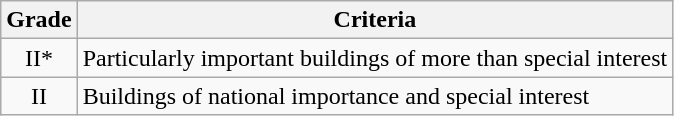<table class="wikitable">
<tr>
<th>Grade</th>
<th>Criteria</th>
</tr>
<tr>
<td align="center" >II*</td>
<td>Particularly important buildings of more than special interest</td>
</tr>
<tr>
<td align="center" >II</td>
<td>Buildings of national importance and special interest</td>
</tr>
</table>
